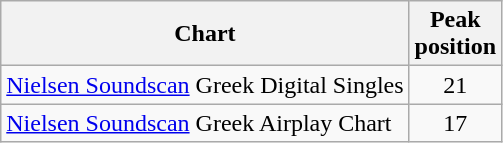<table class="wikitable sortable">
<tr>
<th>Chart</th>
<th>Peak<br>position</th>
</tr>
<tr>
<td><a href='#'>Nielsen Soundscan</a> Greek Digital Singles</td>
<td align="center">21 </td>
</tr>
<tr>
<td><a href='#'>Nielsen Soundscan</a> Greek Airplay Chart</td>
<td align="center">17 </td>
</tr>
</table>
